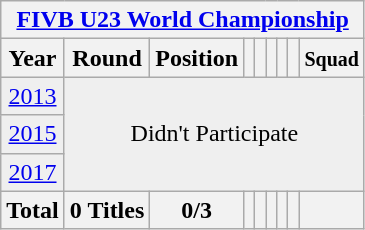<table class="wikitable" style="text-align: center;">
<tr>
<th colspan=9><a href='#'>FIVB U23 World Championship</a></th>
</tr>
<tr>
<th>Year</th>
<th>Round</th>
<th>Position</th>
<th></th>
<th></th>
<th></th>
<th></th>
<th></th>
<th><small>Squad</small></th>
</tr>
<tr bgcolor="efefef">
<td> <a href='#'>2013</a></td>
<td colspan=9 rowspan=3>Didn't Participate</td>
</tr>
<tr bgcolor="efefef">
<td> <a href='#'>2015</a></td>
</tr>
<tr bgcolor="efefef">
<td> <a href='#'>2017</a></td>
</tr>
<tr>
<th>Total</th>
<th>0 Titles</th>
<th>0/3</th>
<th></th>
<th></th>
<th></th>
<th></th>
<th></th>
<th></th>
</tr>
</table>
